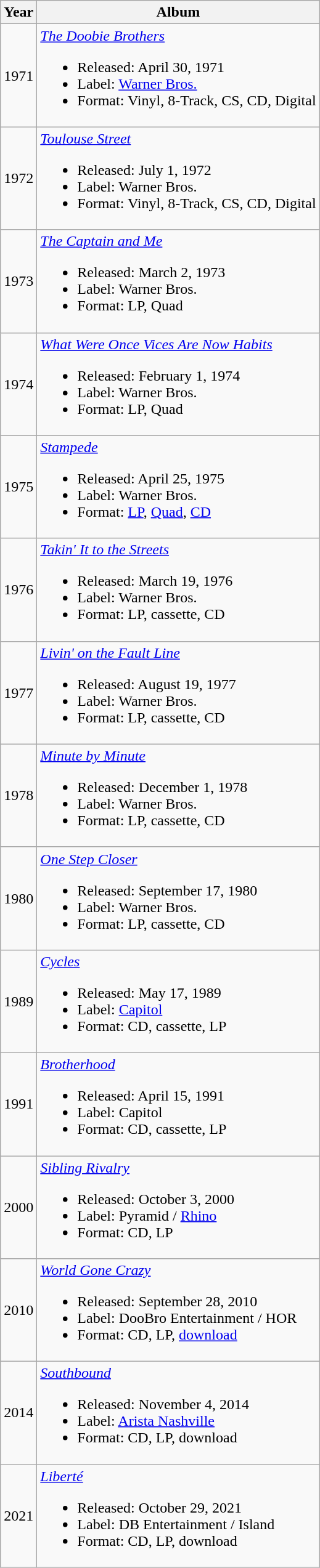<table class="wikitable">
<tr>
<th>Year</th>
<th>Album</th>
</tr>
<tr>
<td>1971</td>
<td><em><a href='#'>The Doobie Brothers</a></em><br><ul><li>Released: April 30, 1971</li><li>Label: <a href='#'>Warner Bros.</a></li><li>Format: Vinyl, 8-Track, CS, CD, Digital</li></ul></td>
</tr>
<tr>
<td>1972</td>
<td><em><a href='#'>Toulouse Street</a></em><br><ul><li>Released: July 1, 1972</li><li>Label: Warner Bros.</li><li>Format: Vinyl, 8-Track, CS, CD, Digital</li></ul></td>
</tr>
<tr>
<td>1973</td>
<td><em><a href='#'>The Captain and Me</a></em><br><ul><li>Released: March 2, 1973</li><li>Label: Warner Bros.</li><li>Format: LP, Quad</li></ul></td>
</tr>
<tr>
<td>1974</td>
<td><em><a href='#'>What Were Once Vices Are Now Habits</a></em><br><ul><li>Released: February 1, 1974</li><li>Label: Warner Bros.</li><li>Format: LP, Quad</li></ul></td>
</tr>
<tr>
<td>1975</td>
<td><em><a href='#'>Stampede</a></em><br><ul><li>Released: April 25, 1975</li><li>Label: Warner Bros.</li><li>Format: <a href='#'>LP</a>, <a href='#'>Quad</a>, <a href='#'>CD</a></li></ul></td>
</tr>
<tr>
<td>1976</td>
<td><em><a href='#'>Takin' It to the Streets</a></em><br><ul><li>Released: March 19, 1976</li><li>Label: Warner Bros.</li><li>Format: LP, cassette, CD</li></ul></td>
</tr>
<tr>
<td>1977</td>
<td><em><a href='#'>Livin' on the Fault Line</a></em><br><ul><li>Released: August 19, 1977</li><li>Label: Warner Bros.</li><li>Format: LP, cassette, CD</li></ul></td>
</tr>
<tr>
<td>1978</td>
<td><em><a href='#'>Minute by Minute</a></em><br><ul><li>Released: December 1, 1978</li><li>Label: Warner Bros.</li><li>Format: LP, cassette, CD</li></ul></td>
</tr>
<tr>
<td>1980</td>
<td><em><a href='#'>One Step Closer</a></em><br><ul><li>Released: September 17, 1980</li><li>Label: Warner Bros.</li><li>Format: LP, cassette, CD</li></ul></td>
</tr>
<tr>
<td>1989</td>
<td><em><a href='#'>Cycles</a></em><br><ul><li>Released: May 17, 1989</li><li>Label: <a href='#'>Capitol</a></li><li>Format: CD, cassette, LP</li></ul></td>
</tr>
<tr>
<td>1991</td>
<td><em><a href='#'>Brotherhood</a></em><br><ul><li>Released: April 15, 1991</li><li>Label: Capitol</li><li>Format: CD, cassette, LP</li></ul></td>
</tr>
<tr>
<td>2000</td>
<td><em><a href='#'>Sibling Rivalry</a></em><br><ul><li>Released: October 3, 2000</li><li>Label: Pyramid / <a href='#'>Rhino</a></li><li>Format: CD, LP</li></ul></td>
</tr>
<tr>
<td>2010</td>
<td><em><a href='#'>World Gone Crazy</a></em><br><ul><li>Released: September 28, 2010</li><li>Label: DooBro Entertainment / HOR</li><li>Format: CD, LP, <a href='#'>download</a></li></ul></td>
</tr>
<tr>
<td>2014</td>
<td><em><a href='#'>Southbound</a></em><br><ul><li>Released: November 4, 2014</li><li>Label: <a href='#'>Arista Nashville</a></li><li>Format: CD, LP, download</li></ul></td>
</tr>
<tr>
<td>2021</td>
<td><em><a href='#'>Liberté</a></em><br><ul><li>Released: October 29, 2021</li><li>Label: DB Entertainment / Island</li><li>Format: CD, LP, download</li></ul></td>
</tr>
</table>
